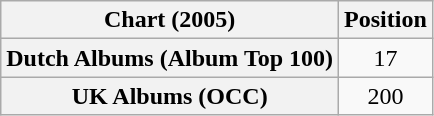<table class="wikitable sortable plainrowheaders" style="text-align:center">
<tr>
<th scope="col">Chart (2005)</th>
<th scope="col">Position</th>
</tr>
<tr>
<th scope="row">Dutch Albums (Album Top 100)</th>
<td>17</td>
</tr>
<tr>
<th scope="row">UK Albums (OCC)</th>
<td>200</td>
</tr>
</table>
